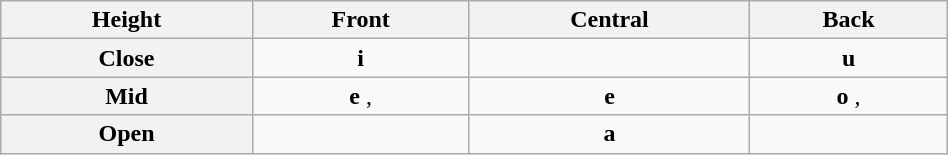<table class="wikitable" style="margin:autmargin:auto; text-align:center" width="50%">
<tr>
<th>Height</th>
<th>Front</th>
<th>Central</th>
<th>Back</th>
</tr>
<tr>
<th>Close</th>
<td><strong>i</strong> </td>
<td></td>
<td><strong>u</strong> </td>
</tr>
<tr>
<th>Mid</th>
<td><strong>e</strong> , </td>
<td><strong>e</strong> </td>
<td><strong>o</strong> , </td>
</tr>
<tr>
<th>Open</th>
<td></td>
<td><strong>a</strong> </td>
<td></td>
</tr>
</table>
